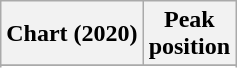<table class="wikitable sortable plainrowheaders" style="text-align=center">
<tr>
<th scope=col>Chart (2020)</th>
<th scope=col>Peak<br>position</th>
</tr>
<tr>
</tr>
<tr>
</tr>
<tr>
</tr>
</table>
